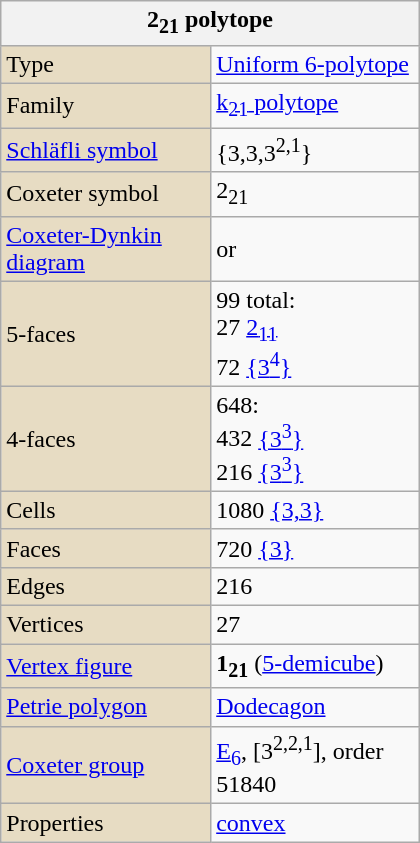<table class="wikitable" align="right" style="margin-left:10px" width="280">
<tr>
<th bgcolor=#e7dcc3 colspan=2>2<sub>21</sub> polytope</th>
</tr>
<tr>
<td bgcolor=#e7dcc3>Type</td>
<td><a href='#'>Uniform 6-polytope</a></td>
</tr>
<tr>
<td bgcolor=#e7dcc3>Family</td>
<td><a href='#'>k<sub>21</sub> polytope</a></td>
</tr>
<tr>
<td bgcolor=#e7dcc3><a href='#'>Schläfli symbol</a></td>
<td>{3,3,3<sup>2,1</sup>}</td>
</tr>
<tr>
<td bgcolor=#e7dcc3>Coxeter symbol</td>
<td>2<sub>21</sub></td>
</tr>
<tr>
<td bgcolor=#e7dcc3><a href='#'>Coxeter-Dynkin diagram</a></td>
<td> or </td>
</tr>
<tr>
<td bgcolor=#e7dcc3>5-faces</td>
<td>99 total:<br>27 <a href='#'>2<sub>11</sub></a><br>72 <a href='#'>{3<sup>4</sup>}</a></td>
</tr>
<tr>
<td bgcolor=#e7dcc3>4-faces</td>
<td>648:<br>432 <a href='#'>{3<sup>3</sup>}</a><br>216 <a href='#'>{3<sup>3</sup>}</a></td>
</tr>
<tr>
<td bgcolor=#e7dcc3>Cells</td>
<td>1080 <a href='#'>{3,3}</a></td>
</tr>
<tr>
<td bgcolor=#e7dcc3>Faces</td>
<td>720 <a href='#'>{3}</a></td>
</tr>
<tr>
<td bgcolor=#e7dcc3>Edges</td>
<td>216</td>
</tr>
<tr>
<td bgcolor=#e7dcc3>Vertices</td>
<td>27</td>
</tr>
<tr>
<td bgcolor=#e7dcc3><a href='#'>Vertex figure</a></td>
<td><strong>1<sub>21</sub></strong> (<a href='#'>5-demicube</a>)</td>
</tr>
<tr>
<td bgcolor=#e7dcc3><a href='#'>Petrie polygon</a></td>
<td><a href='#'>Dodecagon</a></td>
</tr>
<tr>
<td bgcolor=#e7dcc3><a href='#'>Coxeter group</a></td>
<td><a href='#'>E<sub>6</sub></a>, [3<sup>2,2,1</sup>], order 51840</td>
</tr>
<tr>
<td bgcolor=#e7dcc3>Properties</td>
<td><a href='#'>convex</a></td>
</tr>
</table>
